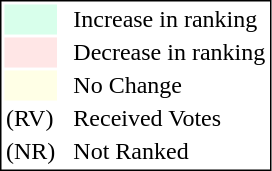<table style="border:1px solid black;">
<tr>
<td style="background:#D8FFEB; width:20px;"></td>
<td> </td>
<td>Increase in ranking</td>
</tr>
<tr>
<td style="background:#FFE6E6; width:20px;"></td>
<td> </td>
<td>Decrease in ranking</td>
</tr>
<tr>
<td style="background:#FFFFE6; width:20px;"></td>
<td> </td>
<td>No Change</td>
</tr>
<tr>
<td>(RV)</td>
<td> </td>
<td>Received Votes</td>
</tr>
<tr>
<td>(NR)</td>
<td> </td>
<td>Not Ranked</td>
</tr>
</table>
